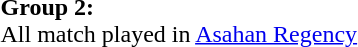<table>
<tr>
<td><strong>Group 2:</strong><br>All match played in <a href='#'>Asahan Regency</a>
</td>
</tr>
</table>
